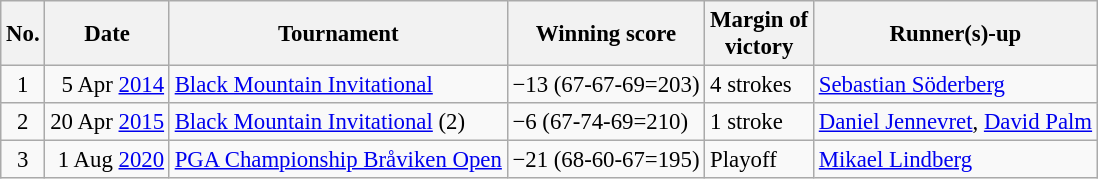<table class="wikitable" style="font-size:95%;">
<tr>
<th>No.</th>
<th>Date</th>
<th>Tournament</th>
<th>Winning score</th>
<th>Margin of<br>victory</th>
<th>Runner(s)-up</th>
</tr>
<tr>
<td align=center>1</td>
<td align=right>5 Apr <a href='#'>2014</a></td>
<td><a href='#'>Black Mountain Invitational</a></td>
<td>−13 (67-67-69=203)</td>
<td>4 strokes</td>
<td> <a href='#'>Sebastian Söderberg</a></td>
</tr>
<tr>
<td align=center>2</td>
<td align=right>20 Apr <a href='#'>2015</a></td>
<td><a href='#'>Black Mountain Invitational</a> (2)</td>
<td>−6 (67-74-69=210)</td>
<td>1 stroke</td>
<td> <a href='#'>Daniel Jennevret</a>,  <a href='#'>David Palm</a></td>
</tr>
<tr>
<td align=center>3</td>
<td align=right>1 Aug <a href='#'>2020</a></td>
<td><a href='#'>PGA Championship Bråviken Open</a></td>
<td>−21 (68-60-67=195)</td>
<td>Playoff</td>
<td> <a href='#'>Mikael Lindberg</a></td>
</tr>
</table>
